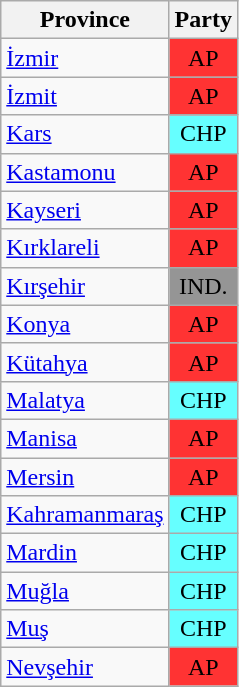<table class="wikitable">
<tr>
<th>Province</th>
<th>Party</th>
</tr>
<tr>
<td><a href='#'>İzmir</a></td>
<td style="background:#ff3333; text-align:center;">AP</td>
</tr>
<tr>
<td><a href='#'>İzmit</a></td>
<td style="background:#ff3333; text-align:center;">AP</td>
</tr>
<tr>
<td><a href='#'>Kars</a></td>
<td style="background:#6ff; text-align:center;">CHP</td>
</tr>
<tr>
<td><a href='#'>Kastamonu</a></td>
<td style="background:#ff3333; text-align:center;">AP</td>
</tr>
<tr>
<td><a href='#'>Kayseri</a></td>
<td style="background:#ff3333; text-align:center;">AP</td>
</tr>
<tr>
<td><a href='#'>Kırklareli</a></td>
<td style="background:#ff3333; text-align:center;">AP</td>
</tr>
<tr>
<td><a href='#'>Kırşehir</a></td>
<td style="background:#959595; text-align:center;">IND.</td>
</tr>
<tr>
<td><a href='#'>Konya</a></td>
<td style="background:#ff3333; text-align:center;">AP</td>
</tr>
<tr>
<td><a href='#'>Kütahya</a></td>
<td style="background:#ff3333; text-align:center;">AP</td>
</tr>
<tr>
<td><a href='#'>Malatya</a></td>
<td style="background:#6ff; text-align:center;">CHP</td>
</tr>
<tr>
<td><a href='#'>Manisa</a></td>
<td style="background:#ff3333; text-align:center;">AP</td>
</tr>
<tr>
<td><a href='#'>Mersin</a></td>
<td style="background:#ff3333; text-align:center;">AP</td>
</tr>
<tr>
<td><a href='#'>Kahramanmaraş</a></td>
<td style="background:#6ff; text-align:center;">CHP</td>
</tr>
<tr>
<td><a href='#'>Mardin</a></td>
<td style="background:#6ff; text-align:center;">CHP</td>
</tr>
<tr>
<td><a href='#'>Muğla</a></td>
<td style="background:#6ff; text-align:center;">CHP</td>
</tr>
<tr>
<td><a href='#'>Muş</a></td>
<td style="background:#6ff; text-align:center;">CHP</td>
</tr>
<tr>
<td><a href='#'>Nevşehir</a></td>
<td style="background:#ff3333; text-align:center;">AP</td>
</tr>
</table>
